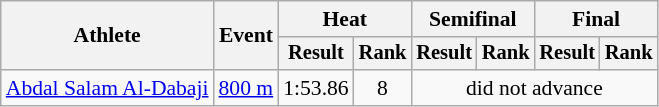<table class=wikitable style="font-size:90%">
<tr>
<th rowspan="2">Athlete</th>
<th rowspan="2">Event</th>
<th colspan="2">Heat</th>
<th colspan="2">Semifinal</th>
<th colspan="2">Final</th>
</tr>
<tr style="font-size:95%">
<th>Result</th>
<th>Rank</th>
<th>Result</th>
<th>Rank</th>
<th>Result</th>
<th>Rank</th>
</tr>
<tr align=center>
<td align=left><a href='#'>Abdal Salam Al-Dabaji</a></td>
<td align=left><a href='#'>800 m</a></td>
<td>1:53.86</td>
<td>8</td>
<td colspan=4>did not advance</td>
</tr>
</table>
